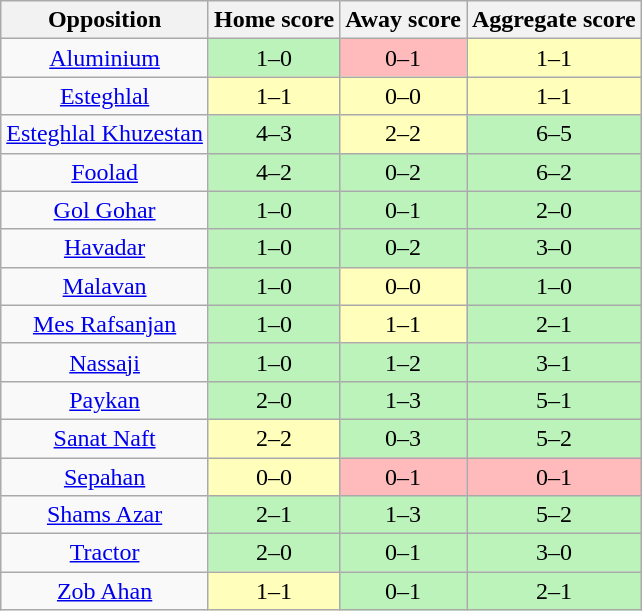<table class="wikitable" style="text-align: center;">
<tr>
<th>Opposition</th>
<th>Home score</th>
<th>Away score</th>
<th>Aggregate score</th>
</tr>
<tr>
<td><a href='#'>Aluminium</a></td>
<td bgcolor=#BBF3BB>1–0</td>
<td bgcolor=#FFBBBB>0–1</td>
<td bgcolor=#FFFFBB>1–1</td>
</tr>
<tr>
<td><a href='#'>Esteghlal</a></td>
<td bgcolor=#FFFFBB>1–1</td>
<td bgcolor=#FFFFBB>0–0</td>
<td bgcolor=#FFFFBB>1–1</td>
</tr>
<tr>
<td><a href='#'>Esteghlal Khuzestan</a></td>
<td bgcolor=#BBF3BB>4–3</td>
<td bgcolor=#FFFFBB>2–2</td>
<td bgcolor=#BBF3BB>6–5</td>
</tr>
<tr>
<td><a href='#'>Foolad</a></td>
<td bgcolor=#BBF3BB>4–2</td>
<td bgcolor=#BBF3BB>0–2</td>
<td bgcolor=#BBF3BB>6–2</td>
</tr>
<tr>
<td><a href='#'>Gol Gohar</a></td>
<td bgcolor=#BBF3BB>1–0</td>
<td bgcolor=#BBF3BB>0–1</td>
<td bgcolor=#BBF3BB>2–0</td>
</tr>
<tr>
<td><a href='#'>Havadar</a></td>
<td bgcolor=#BBF3BB>1–0</td>
<td bgcolor=#BBF3BB>0–2</td>
<td bgcolor=#BBF3BB>3–0</td>
</tr>
<tr>
<td><a href='#'>Malavan</a></td>
<td bgcolor=#BBF3BB>1–0</td>
<td bgcolor=#FFFFBB>0–0</td>
<td bgcolor=#BBF3BB>1–0</td>
</tr>
<tr>
<td><a href='#'>Mes Rafsanjan</a></td>
<td bgcolor=#BBF3BB>1–0</td>
<td bgcolor=#FFFFBB>1–1</td>
<td bgcolor=#BBF3BB>2–1</td>
</tr>
<tr>
<td><a href='#'>Nassaji</a></td>
<td bgcolor=#BBF3BB>1–0</td>
<td bgcolor=#BBF3BB>1–2</td>
<td bgcolor=#BBF3BB>3–1</td>
</tr>
<tr>
<td><a href='#'>Paykan</a></td>
<td bgcolor=#BBF3BB>2–0</td>
<td bgcolor=#BBF3BB>1–3</td>
<td bgcolor=#BBF3BB>5–1</td>
</tr>
<tr>
<td><a href='#'>Sanat Naft</a></td>
<td bgcolor=#FFFFBB>2–2</td>
<td bgcolor=#BBF3BB>0–3</td>
<td bgcolor=#BBF3BB>5–2</td>
</tr>
<tr>
<td><a href='#'>Sepahan</a></td>
<td bgcolor=#FFFFBB>0–0</td>
<td bgcolor=#FFBBBB>0–1</td>
<td bgcolor=#FFBBBB>0–1</td>
</tr>
<tr>
<td><a href='#'>Shams Azar</a></td>
<td bgcolor=#BBF3BB>2–1</td>
<td bgcolor=#BBF3BB>1–3</td>
<td bgcolor=#BBF3BB>5–2</td>
</tr>
<tr>
<td><a href='#'>Tractor</a></td>
<td bgcolor=#BBF3BB>2–0</td>
<td bgcolor=#BBF3BB>0–1</td>
<td bgcolor=#BBF3BB>3–0</td>
</tr>
<tr>
<td><a href='#'>Zob Ahan</a></td>
<td bgcolor=#FFFFBB>1–1</td>
<td bgcolor=#BBF3BB>0–1</td>
<td bgcolor=#BBF3BB>2–1</td>
</tr>
</table>
